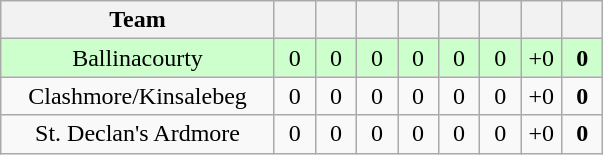<table class="wikitable" style="text-align:center">
<tr>
<th style="width:175px;">Team</th>
<th width="20"></th>
<th width="20"></th>
<th width="20"></th>
<th width="20"></th>
<th width="20"></th>
<th width="20"></th>
<th width="20"></th>
<th width="20"></th>
</tr>
<tr style="background:#cfc;">
<td>Ballinacourty</td>
<td>0</td>
<td>0</td>
<td>0</td>
<td>0</td>
<td>0</td>
<td>0</td>
<td>+0</td>
<td><strong>0</strong></td>
</tr>
<tr>
<td>Clashmore/Kinsalebeg</td>
<td>0</td>
<td>0</td>
<td>0</td>
<td>0</td>
<td>0</td>
<td>0</td>
<td>+0</td>
<td><strong>0</strong></td>
</tr>
<tr>
<td>St. Declan's Ardmore</td>
<td>0</td>
<td>0</td>
<td>0</td>
<td>0</td>
<td>0</td>
<td>0</td>
<td>+0</td>
<td><strong>0</strong></td>
</tr>
</table>
